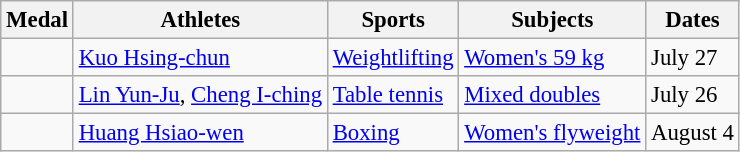<table class="wikitable sortable" style="font-size:95%">
<tr>
<th>Medal</th>
<th>Athletes</th>
<th>Sports</th>
<th>Subjects</th>
<th>Dates</th>
</tr>
<tr>
<td></td>
<td><a href='#'>Kuo Hsing-chun</a></td>
<td><a href='#'>Weightlifting</a></td>
<td><a href='#'>Women's 59 kg</a></td>
<td>July 27</td>
</tr>
<tr>
<td></td>
<td><a href='#'>Lin Yun-Ju</a>, <a href='#'>Cheng I-ching</a></td>
<td><a href='#'>Table tennis</a></td>
<td><a href='#'>Mixed doubles</a></td>
<td>July 26</td>
</tr>
<tr>
<td></td>
<td><a href='#'>Huang Hsiao-wen</a></td>
<td><a href='#'>Boxing</a></td>
<td><a href='#'>Women's flyweight</a></td>
<td>August 4</td>
</tr>
</table>
